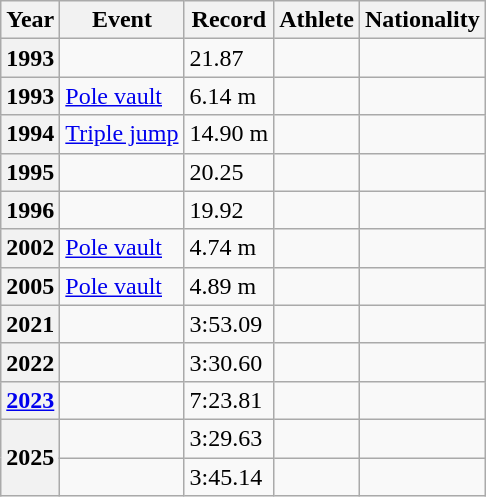<table class="wikitable plainrowheaders sortable">
<tr>
<th scope="col">Year</th>
<th scope="col">Event</th>
<th scope="col">Record</th>
<th scope="col">Athlete</th>
<th scope="col">Nationality</th>
</tr>
<tr>
<th scope="row"><strong>1993</strong></th>
<td></td>
<td>21.87</td>
<td></td>
<td></td>
</tr>
<tr>
<th scope="row"><strong>1993</strong></th>
<td><a href='#'>Pole vault</a></td>
<td>6.14 m</td>
<td></td>
<td></td>
</tr>
<tr>
<th scope="row"><strong>1994</strong></th>
<td><a href='#'>Triple jump</a></td>
<td>14.90 m</td>
<td></td>
<td></td>
</tr>
<tr>
<th scope="row"><strong>1995</strong></th>
<td></td>
<td>20.25</td>
<td></td>
<td></td>
</tr>
<tr>
<th scope="row"><strong>1996</strong></th>
<td></td>
<td>19.92</td>
<td></td>
<td></td>
</tr>
<tr>
<th scope="row"><strong>2002</strong></th>
<td><a href='#'>Pole vault</a></td>
<td>4.74 m</td>
<td></td>
<td></td>
</tr>
<tr>
<th scope="row"><strong>2005</strong></th>
<td><a href='#'>Pole vault</a></td>
<td>4.89 m</td>
<td></td>
<td></td>
</tr>
<tr>
<th scope="row"><strong>2021</strong></th>
<td></td>
<td>3:53.09</td>
<td></td>
<td></td>
</tr>
<tr>
<th scope="row"><strong>2022</strong></th>
<td></td>
<td>3:30.60</td>
<td></td>
<td></td>
</tr>
<tr>
<th scope="row"><strong><a href='#'>2023</a></strong></th>
<td></td>
<td>7:23.81</td>
<td></td>
<td></td>
</tr>
<tr>
<th rowspan="2" scope="rowgroup"><strong>2025</strong></th>
<td></td>
<td>3:29.63</td>
<td></td>
<td></td>
</tr>
<tr>
<td></td>
<td>3:45.14</td>
<td></td>
<td></td>
</tr>
</table>
